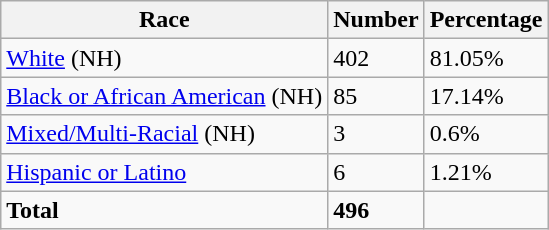<table class="wikitable">
<tr>
<th>Race</th>
<th>Number</th>
<th>Percentage</th>
</tr>
<tr>
<td><a href='#'>White</a> (NH)</td>
<td>402</td>
<td>81.05%</td>
</tr>
<tr>
<td><a href='#'>Black or African American</a> (NH)</td>
<td>85</td>
<td>17.14%</td>
</tr>
<tr>
<td><a href='#'>Mixed/Multi-Racial</a> (NH)</td>
<td>3</td>
<td>0.6%</td>
</tr>
<tr>
<td><a href='#'>Hispanic or Latino</a></td>
<td>6</td>
<td>1.21%</td>
</tr>
<tr>
<td><strong>Total</strong></td>
<td><strong>496</strong></td>
<td></td>
</tr>
</table>
